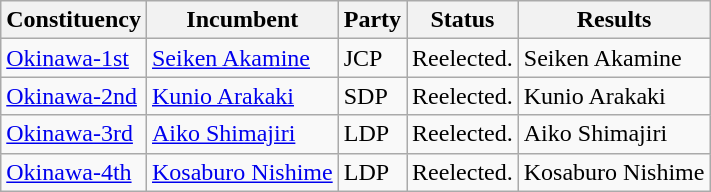<table class="wikitable">
<tr>
<th>Constituency</th>
<th>Incumbent</th>
<th>Party</th>
<th>Status</th>
<th>Results</th>
</tr>
<tr>
<td><a href='#'>Okinawa-1st</a></td>
<td><a href='#'>Seiken Akamine</a></td>
<td>JCP</td>
<td>Reelected.</td>
<td>Seiken Akamine</td>
</tr>
<tr>
<td><a href='#'>Okinawa-2nd</a></td>
<td><a href='#'>Kunio Arakaki</a></td>
<td>SDP</td>
<td>Reelected.</td>
<td>Kunio Arakaki</td>
</tr>
<tr>
<td><a href='#'>Okinawa-3rd</a></td>
<td><a href='#'>Aiko Shimajiri</a></td>
<td>LDP</td>
<td>Reelected.</td>
<td>Aiko Shimajiri</td>
</tr>
<tr>
<td><a href='#'>Okinawa-4th</a></td>
<td><a href='#'>Kosaburo Nishime</a></td>
<td>LDP</td>
<td>Reelected.</td>
<td>Kosaburo Nishime</td>
</tr>
</table>
